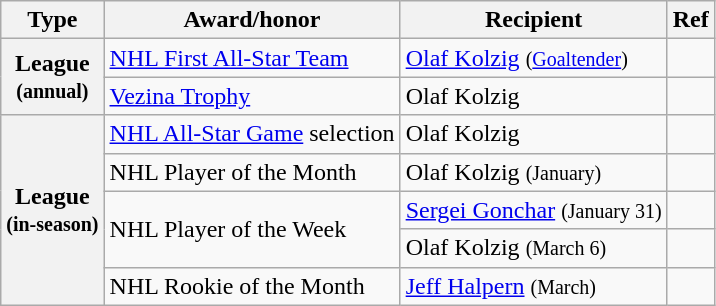<table class="wikitable">
<tr>
<th scope="col">Type</th>
<th scope="col">Award/honor</th>
<th scope="col">Recipient</th>
<th scope="col">Ref</th>
</tr>
<tr>
<th scope="row" rowspan="2">League<br><small>(annual)</small></th>
<td><a href='#'>NHL First All-Star Team</a></td>
<td><a href='#'>Olaf Kolzig</a> <small>(<a href='#'>Goaltender</a>)</small></td>
<td></td>
</tr>
<tr>
<td><a href='#'>Vezina Trophy</a></td>
<td>Olaf Kolzig</td>
<td></td>
</tr>
<tr>
<th scope="row" rowspan="5">League<br><small>(in-season)</small></th>
<td><a href='#'>NHL All-Star Game</a> selection</td>
<td>Olaf Kolzig</td>
<td></td>
</tr>
<tr>
<td>NHL Player of the Month</td>
<td>Olaf Kolzig <small>(January)</small></td>
<td></td>
</tr>
<tr>
<td rowspan="2">NHL Player of the Week</td>
<td><a href='#'>Sergei Gonchar</a> <small>(January 31)</small></td>
<td></td>
</tr>
<tr>
<td>Olaf Kolzig <small>(March 6)</small></td>
<td></td>
</tr>
<tr>
<td>NHL Rookie of the Month</td>
<td><a href='#'>Jeff Halpern</a> <small>(March)</small></td>
<td></td>
</tr>
</table>
